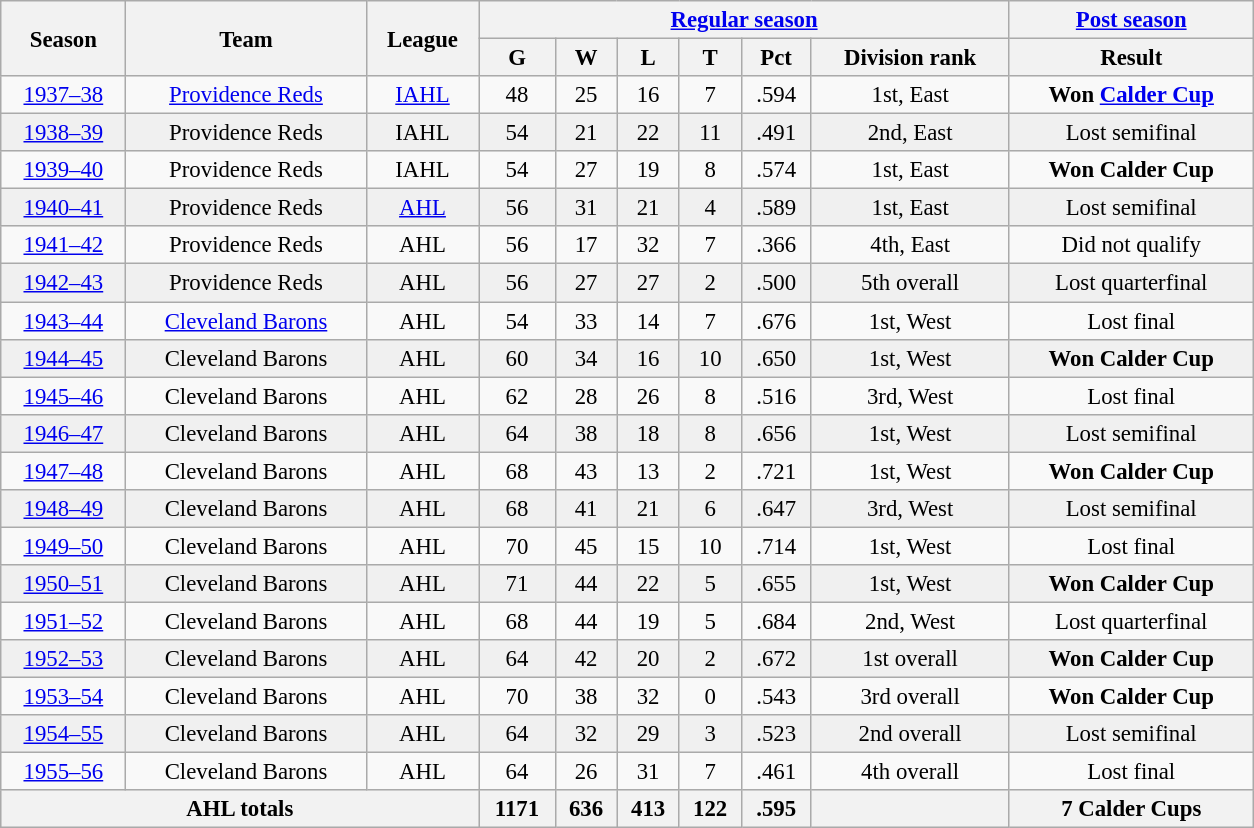<table class="wikitable" style="font-size: 95%; text-align:center; width:55em;">
<tr>
<th rowspan="2">Season</th>
<th rowspan="2">Team</th>
<th rowspan="2">League</th>
<th colspan="6"><a href='#'>Regular season</a></th>
<th colspan="1"><a href='#'>Post season</a></th>
</tr>
<tr>
<th>G</th>
<th>W</th>
<th>L</th>
<th>T</th>
<th>Pct</th>
<th>Division rank</th>
<th>Result</th>
</tr>
<tr>
<td><a href='#'>1937–38</a></td>
<td><a href='#'>Providence Reds</a></td>
<td><a href='#'>IAHL</a></td>
<td>48</td>
<td>25</td>
<td>16</td>
<td>7</td>
<td>.594</td>
<td>1st, East</td>
<td><strong>Won <a href='#'>Calder Cup</a></strong></td>
</tr>
<tr bgcolor="#f0f0f0">
<td><a href='#'>1938–39</a></td>
<td>Providence Reds</td>
<td>IAHL</td>
<td>54</td>
<td>21</td>
<td>22</td>
<td>11</td>
<td>.491</td>
<td>2nd, East</td>
<td>Lost semifinal</td>
</tr>
<tr>
<td><a href='#'>1939–40</a></td>
<td>Providence Reds</td>
<td>IAHL</td>
<td>54</td>
<td>27</td>
<td>19</td>
<td>8</td>
<td>.574</td>
<td>1st, East</td>
<td><strong>Won Calder Cup</strong></td>
</tr>
<tr bgcolor="#f0f0f0">
<td><a href='#'>1940–41</a></td>
<td>Providence Reds</td>
<td><a href='#'>AHL</a></td>
<td>56</td>
<td>31</td>
<td>21</td>
<td>4</td>
<td>.589</td>
<td>1st, East</td>
<td>Lost semifinal</td>
</tr>
<tr>
<td><a href='#'>1941–42</a></td>
<td>Providence Reds</td>
<td>AHL</td>
<td>56</td>
<td>17</td>
<td>32</td>
<td>7</td>
<td>.366</td>
<td>4th, East</td>
<td>Did not qualify</td>
</tr>
<tr bgcolor="#f0f0f0">
<td><a href='#'>1942–43</a></td>
<td>Providence Reds</td>
<td>AHL</td>
<td>56</td>
<td>27</td>
<td>27</td>
<td>2</td>
<td>.500</td>
<td>5th overall</td>
<td>Lost quarterfinal</td>
</tr>
<tr>
<td><a href='#'>1943–44</a></td>
<td><a href='#'>Cleveland Barons</a></td>
<td>AHL</td>
<td>54</td>
<td>33</td>
<td>14</td>
<td>7</td>
<td>.676</td>
<td>1st, West</td>
<td>Lost final</td>
</tr>
<tr bgcolor="#f0f0f0">
<td><a href='#'>1944–45</a></td>
<td>Cleveland Barons</td>
<td>AHL</td>
<td>60</td>
<td>34</td>
<td>16</td>
<td>10</td>
<td>.650</td>
<td>1st, West</td>
<td><strong>Won Calder Cup</strong></td>
</tr>
<tr>
<td><a href='#'>1945–46</a></td>
<td>Cleveland Barons</td>
<td>AHL</td>
<td>62</td>
<td>28</td>
<td>26</td>
<td>8</td>
<td>.516</td>
<td>3rd, West</td>
<td>Lost final</td>
</tr>
<tr bgcolor="#f0f0f0">
<td><a href='#'>1946–47</a></td>
<td>Cleveland Barons</td>
<td>AHL</td>
<td>64</td>
<td>38</td>
<td>18</td>
<td>8</td>
<td>.656</td>
<td>1st, West</td>
<td>Lost semifinal</td>
</tr>
<tr>
<td><a href='#'>1947–48</a></td>
<td>Cleveland Barons</td>
<td>AHL</td>
<td>68</td>
<td>43</td>
<td>13</td>
<td>2</td>
<td>.721</td>
<td>1st, West</td>
<td><strong>Won Calder Cup</strong></td>
</tr>
<tr bgcolor="#f0f0f0">
<td><a href='#'>1948–49</a></td>
<td>Cleveland Barons</td>
<td>AHL</td>
<td>68</td>
<td>41</td>
<td>21</td>
<td>6</td>
<td>.647</td>
<td>3rd, West</td>
<td>Lost semifinal</td>
</tr>
<tr>
<td><a href='#'>1949–50</a></td>
<td>Cleveland Barons</td>
<td>AHL</td>
<td>70</td>
<td>45</td>
<td>15</td>
<td>10</td>
<td>.714</td>
<td>1st, West</td>
<td>Lost final</td>
</tr>
<tr bgcolor="#f0f0f0">
<td><a href='#'>1950–51</a></td>
<td>Cleveland Barons</td>
<td>AHL</td>
<td>71</td>
<td>44</td>
<td>22</td>
<td>5</td>
<td>.655</td>
<td>1st, West</td>
<td><strong>Won Calder Cup</strong></td>
</tr>
<tr>
<td><a href='#'>1951–52</a></td>
<td>Cleveland Barons</td>
<td>AHL</td>
<td>68</td>
<td>44</td>
<td>19</td>
<td>5</td>
<td>.684</td>
<td>2nd, West</td>
<td>Lost quarterfinal</td>
</tr>
<tr bgcolor="#f0f0f0">
<td><a href='#'>1952–53</a></td>
<td>Cleveland Barons</td>
<td>AHL</td>
<td>64</td>
<td>42</td>
<td>20</td>
<td>2</td>
<td>.672</td>
<td>1st overall</td>
<td><strong>Won Calder Cup</strong></td>
</tr>
<tr>
<td><a href='#'>1953–54</a></td>
<td>Cleveland Barons</td>
<td>AHL</td>
<td>70</td>
<td>38</td>
<td>32</td>
<td>0</td>
<td>.543</td>
<td>3rd overall</td>
<td><strong>Won Calder Cup</strong></td>
</tr>
<tr bgcolor="#f0f0f0">
<td><a href='#'>1954–55</a></td>
<td>Cleveland Barons</td>
<td>AHL</td>
<td>64</td>
<td>32</td>
<td>29</td>
<td>3</td>
<td>.523</td>
<td>2nd overall</td>
<td>Lost semifinal</td>
</tr>
<tr>
<td><a href='#'>1955–56</a></td>
<td>Cleveland Barons</td>
<td>AHL</td>
<td>64</td>
<td>26</td>
<td>31</td>
<td>7</td>
<td>.461</td>
<td>4th overall</td>
<td>Lost final</td>
</tr>
<tr bgcolor="#e0e0e0">
<th colspan="3">AHL totals</th>
<th>1171</th>
<th>636</th>
<th>413</th>
<th>122</th>
<th>.595</th>
<th></th>
<th>7 Calder Cups</th>
</tr>
</table>
